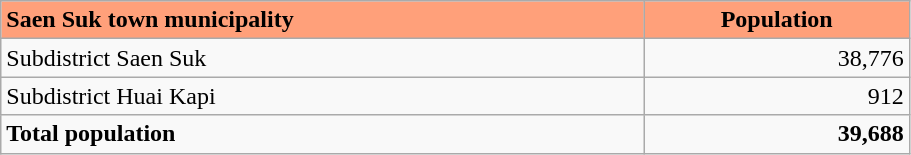<table class="wikitable" style="width:48%; display:inline-table;">
<tr>
<td style= "background: #ffa07a;"><strong>Saen Suk town municipality</strong></td>
<td style= "background: #ffa07a; text-align:center;"><strong>Population</strong></td>
</tr>
<tr>
<td>Subdistrict Saen Suk</td>
<td style="text-align:right;">38,776</td>
</tr>
<tr>
<td>Subdistrict Huai Kapi</td>
<td style="text-align:right;">912</td>
</tr>
<tr>
<td><strong>Total population</strong></td>
<td style="text-align:right;"><strong>39,688</strong></td>
</tr>
</table>
